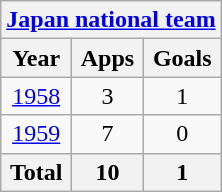<table class="wikitable" style="text-align:center">
<tr>
<th colspan=3><a href='#'>Japan national team</a></th>
</tr>
<tr>
<th>Year</th>
<th>Apps</th>
<th>Goals</th>
</tr>
<tr>
<td><a href='#'>1958</a></td>
<td>3</td>
<td>1</td>
</tr>
<tr>
<td><a href='#'>1959</a></td>
<td>7</td>
<td>0</td>
</tr>
<tr>
<th>Total</th>
<th>10</th>
<th>1</th>
</tr>
</table>
